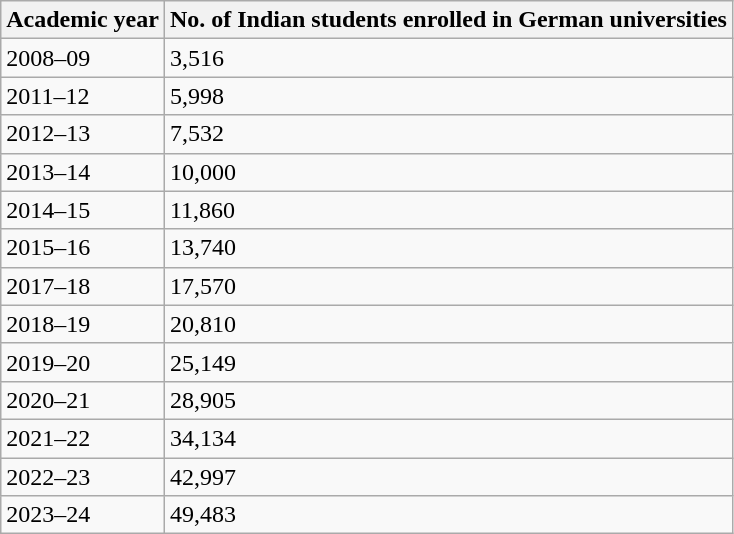<table class="wikitable">
<tr>
<th>Academic year</th>
<th>No. of Indian students enrolled in German universities</th>
</tr>
<tr>
<td>2008–09</td>
<td>3,516</td>
</tr>
<tr>
<td>2011–12</td>
<td>5,998</td>
</tr>
<tr>
<td>2012–13</td>
<td>7,532</td>
</tr>
<tr>
<td>2013–14</td>
<td>10,000</td>
</tr>
<tr>
<td>2014–15</td>
<td>11,860</td>
</tr>
<tr>
<td>2015–16</td>
<td>13,740</td>
</tr>
<tr>
<td>2017–18</td>
<td>17,570</td>
</tr>
<tr>
<td>2018–19</td>
<td>20,810</td>
</tr>
<tr>
<td>2019–20</td>
<td>25,149</td>
</tr>
<tr>
<td>2020–21</td>
<td>28,905</td>
</tr>
<tr>
<td>2021–22</td>
<td>34,134</td>
</tr>
<tr>
<td>2022–23</td>
<td>42,997</td>
</tr>
<tr>
<td>2023–24</td>
<td>49,483 </td>
</tr>
</table>
